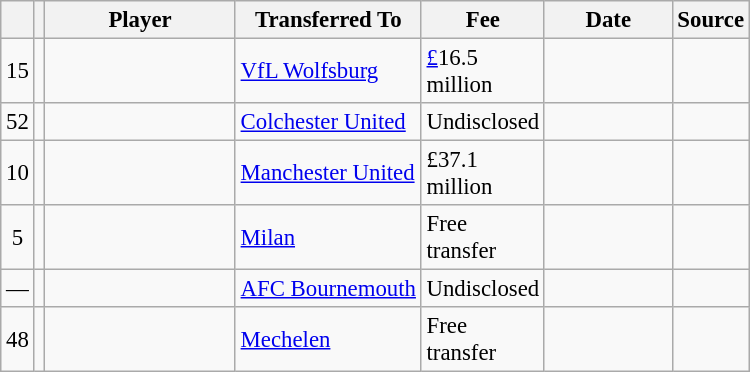<table class="wikitable plainrowheaders sortable" style="font-size:95%">
<tr>
<th></th>
<th></th>
<th scope="col" style="width:120px;">Player</th>
<th>Transferred To</th>
<th scope="col" style="width:60px;">Fee</th>
<th scope="col" style="width:78px;">Date</th>
<th>Source</th>
</tr>
<tr>
<td align=center>15</td>
<td align=center></td>
<td></td>
<td> <a href='#'>VfL Wolfsburg</a></td>
<td><a href='#'>£</a>16.5 million</td>
<td></td>
<td></td>
</tr>
<tr>
<td align=center>52</td>
<td align=center></td>
<td></td>
<td> <a href='#'>Colchester United</a></td>
<td>Undisclosed</td>
<td></td>
<td></td>
</tr>
<tr>
<td align=center>10</td>
<td align=center></td>
<td></td>
<td> <a href='#'>Manchester United</a></td>
<td>£37.1 million</td>
<td></td>
<td></td>
</tr>
<tr>
<td align=center>5</td>
<td align=center></td>
<td></td>
<td> <a href='#'>Milan</a></td>
<td>Free transfer</td>
<td></td>
<td></td>
</tr>
<tr>
<td align=center>—</td>
<td align=center></td>
<td></td>
<td> <a href='#'>AFC Bournemouth</a></td>
<td>Undisclosed</td>
<td></td>
<td></td>
</tr>
<tr>
<td align=center>48</td>
<td align=center></td>
<td></td>
<td> <a href='#'>Mechelen</a></td>
<td>Free transfer</td>
<td></td>
<td></td>
</tr>
</table>
